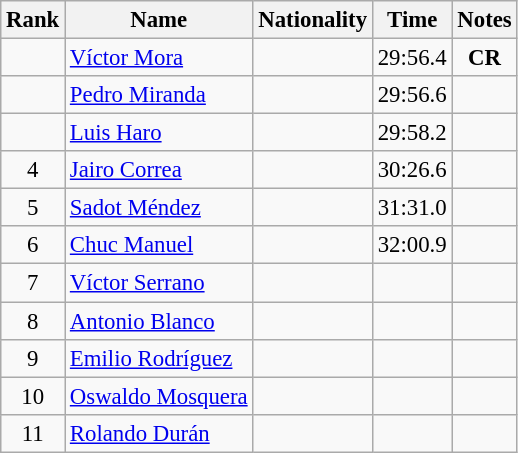<table class="wikitable sortable" style="text-align:center;font-size:95%">
<tr>
<th>Rank</th>
<th>Name</th>
<th>Nationality</th>
<th>Time</th>
<th>Notes</th>
</tr>
<tr>
<td></td>
<td align=left><a href='#'>Víctor Mora</a></td>
<td align=left></td>
<td>29:56.4</td>
<td><strong>CR</strong></td>
</tr>
<tr>
<td></td>
<td align=left><a href='#'>Pedro Miranda</a></td>
<td align=left></td>
<td>29:56.6</td>
<td></td>
</tr>
<tr>
<td></td>
<td align=left><a href='#'>Luis Haro</a></td>
<td align=left></td>
<td>29:58.2</td>
<td></td>
</tr>
<tr>
<td>4</td>
<td align=left><a href='#'>Jairo Correa</a></td>
<td align=left></td>
<td>30:26.6</td>
<td></td>
</tr>
<tr>
<td>5</td>
<td align=left><a href='#'>Sadot Méndez</a></td>
<td align=left></td>
<td>31:31.0</td>
<td></td>
</tr>
<tr>
<td>6</td>
<td align=left><a href='#'>Chuc Manuel</a></td>
<td align=left></td>
<td>32:00.9</td>
<td></td>
</tr>
<tr>
<td>7</td>
<td align=left><a href='#'>Víctor Serrano</a></td>
<td align=left></td>
<td></td>
<td></td>
</tr>
<tr>
<td>8</td>
<td align=left><a href='#'>Antonio Blanco</a></td>
<td align=left></td>
<td></td>
<td></td>
</tr>
<tr>
<td>9</td>
<td align=left><a href='#'>Emilio Rodríguez</a></td>
<td align=left></td>
<td></td>
<td></td>
</tr>
<tr>
<td>10</td>
<td align=left><a href='#'>Oswaldo Mosquera</a></td>
<td align=left></td>
<td></td>
<td></td>
</tr>
<tr>
<td>11</td>
<td align=left><a href='#'>Rolando Durán</a></td>
<td align=left></td>
<td></td>
<td></td>
</tr>
</table>
